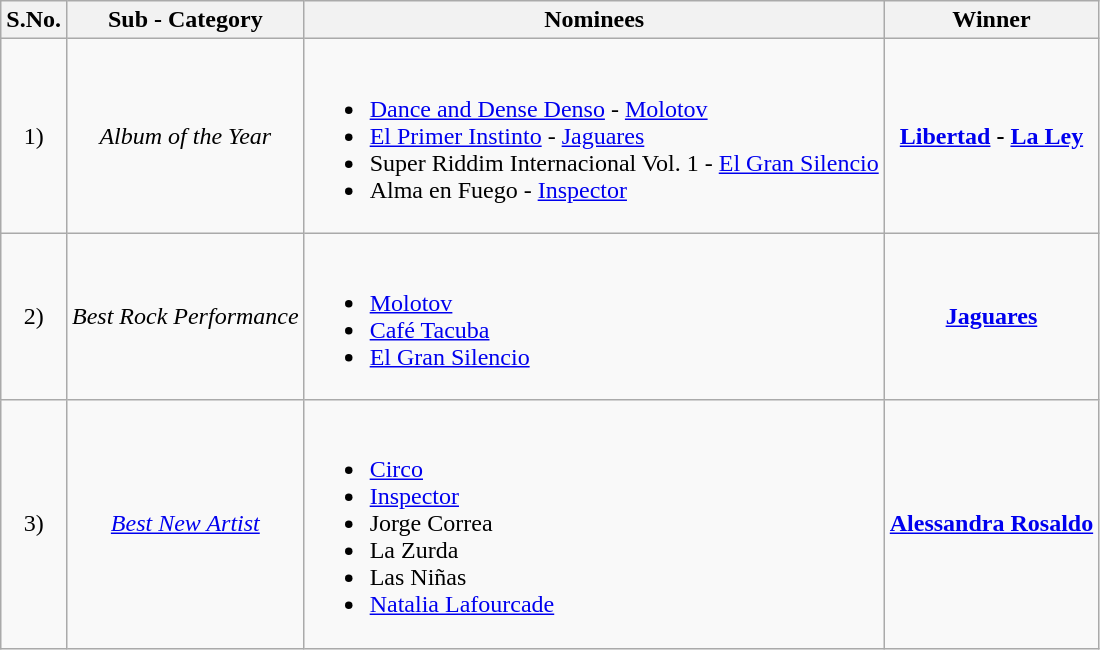<table class="wikitable">
<tr>
<th>S.No.</th>
<th>Sub - Category</th>
<th>Nominees</th>
<th>Winner</th>
</tr>
<tr>
<td style="text-align:center;">1)</td>
<td style="text-align:center;"><em>Album of the Year</em></td>
<td><br><ul><li><a href='#'>Dance and Dense Denso</a> - <a href='#'>Molotov</a></li><li><a href='#'>El Primer Instinto</a> - <a href='#'>Jaguares</a></li><li>Super Riddim Internacional Vol. 1 - <a href='#'>El Gran Silencio</a></li><li>Alma en Fuego - <a href='#'>Inspector</a></li></ul></td>
<td style="text-align:center;"><strong><a href='#'>Libertad</a> - <a href='#'>La Ley</a></strong></td>
</tr>
<tr>
<td style="text-align:center;">2)</td>
<td style="text-align:center;"><em>Best Rock Performance</em></td>
<td><br><ul><li><a href='#'>Molotov</a></li><li><a href='#'>Café Tacuba</a></li><li><a href='#'>El Gran Silencio</a></li></ul></td>
<td style="text-align:center;"><strong><a href='#'>Jaguares</a></strong></td>
</tr>
<tr>
<td style="text-align:center;">3)</td>
<td style="text-align:center;"><em><a href='#'>Best New Artist</a></em></td>
<td><br><ul><li><a href='#'>Circo</a></li><li><a href='#'>Inspector</a></li><li>Jorge Correa</li><li>La Zurda</li><li>Las Niñas</li><li><a href='#'>Natalia Lafourcade</a></li></ul></td>
<td style="text-align:center;"><strong><a href='#'>Alessandra Rosaldo</a></strong></td>
</tr>
</table>
